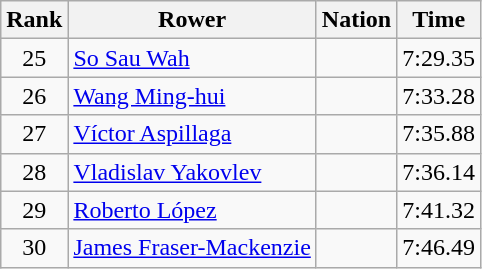<table class="wikitable sortable" style="text-align:center">
<tr>
<th>Rank</th>
<th>Rower</th>
<th>Nation</th>
<th>Time</th>
</tr>
<tr>
<td>25</td>
<td align=left><a href='#'>So Sau Wah</a></td>
<td align=left></td>
<td>7:29.35</td>
</tr>
<tr>
<td>26</td>
<td align=left><a href='#'>Wang Ming-hui</a></td>
<td align=left></td>
<td>7:33.28</td>
</tr>
<tr>
<td>27</td>
<td align=left><a href='#'>Víctor Aspillaga</a></td>
<td align=left></td>
<td>7:35.88</td>
</tr>
<tr>
<td>28</td>
<td align=left><a href='#'>Vladislav Yakovlev</a></td>
<td align=left></td>
<td>7:36.14</td>
</tr>
<tr>
<td>29</td>
<td align=left><a href='#'>Roberto López</a></td>
<td align=left></td>
<td>7:41.32</td>
</tr>
<tr>
<td>30</td>
<td align=left><a href='#'>James Fraser-Mackenzie</a></td>
<td align=left></td>
<td>7:46.49</td>
</tr>
</table>
